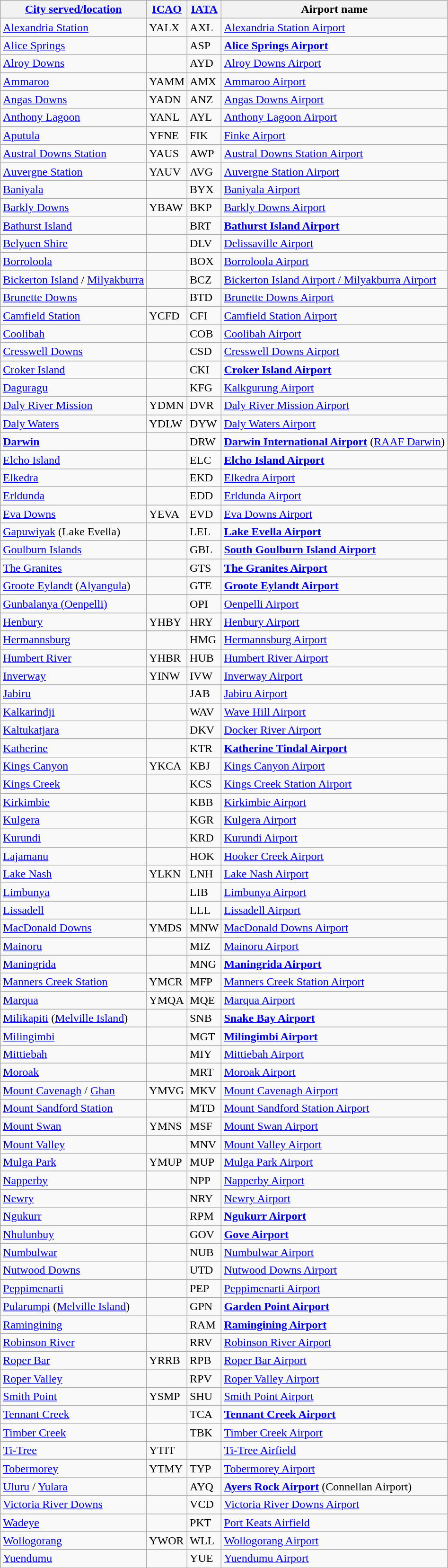<table class="wikitable sortable">
<tr>
<th><a href='#'>City served/location</a></th>
<th><a href='#'>ICAO</a></th>
<th><a href='#'>IATA</a></th>
<th>Airport name</th>
</tr>
<tr>
<td><a href='#'>Alexandria Station</a></td>
<td>YALX </td>
<td>AXL</td>
<td><a href='#'>Alexandria Station Airport</a></td>
</tr>
<tr>
<td><a href='#'>Alice Springs</a></td>
<td></td>
<td>ASP</td>
<td><strong><a href='#'>Alice Springs Airport</a></strong></td>
</tr>
<tr>
<td><a href='#'>Alroy Downs</a></td>
<td></td>
<td>AYD</td>
<td><a href='#'>Alroy Downs Airport</a></td>
</tr>
<tr>
<td><a href='#'>Ammaroo</a></td>
<td>YAMM </td>
<td>AMX</td>
<td><a href='#'>Ammaroo Airport</a></td>
</tr>
<tr>
<td><a href='#'>Angas Downs</a></td>
<td>YADN </td>
<td>ANZ</td>
<td><a href='#'>Angas Downs Airport</a></td>
</tr>
<tr>
<td><a href='#'>Anthony Lagoon</a></td>
<td>YANL </td>
<td>AYL</td>
<td><a href='#'>Anthony Lagoon Airport</a></td>
</tr>
<tr>
<td><a href='#'>Aputula</a></td>
<td>YFNE </td>
<td>FIK</td>
<td><a href='#'>Finke Airport</a></td>
</tr>
<tr>
<td><a href='#'>Austral Downs Station</a></td>
<td>YAUS </td>
<td>AWP</td>
<td><a href='#'>Austral Downs Station Airport</a></td>
</tr>
<tr>
<td><a href='#'>Auvergne Station</a></td>
<td>YAUV </td>
<td>AVG</td>
<td><a href='#'>Auvergne Station Airport</a></td>
</tr>
<tr>
<td><a href='#'>Baniyala</a></td>
<td></td>
<td>BYX</td>
<td><a href='#'>Baniyala Airport</a></td>
</tr>
<tr>
<td><a href='#'>Barkly Downs</a></td>
<td>YBAW </td>
<td>BKP</td>
<td><a href='#'>Barkly Downs Airport</a></td>
</tr>
<tr>
<td><a href='#'>Bathurst Island</a></td>
<td></td>
<td>BRT</td>
<td><strong><a href='#'>Bathurst Island Airport</a></strong></td>
</tr>
<tr>
<td><a href='#'>Belyuen Shire</a></td>
<td></td>
<td>DLV</td>
<td><a href='#'>Delissaville Airport</a></td>
</tr>
<tr>
<td><a href='#'>Borroloola</a></td>
<td></td>
<td>BOX</td>
<td><a href='#'>Borroloola Airport</a></td>
</tr>
<tr>
<td><a href='#'>Bickerton Island</a> / <a href='#'>Milyakburra</a></td>
<td></td>
<td>BCZ</td>
<td><a href='#'>Bickerton Island Airport / Milyakburra Airport</a></td>
</tr>
<tr>
<td><a href='#'>Brunette Downs</a></td>
<td></td>
<td>BTD</td>
<td><a href='#'>Brunette Downs Airport</a></td>
</tr>
<tr>
<td><a href='#'>Camfield Station</a></td>
<td>YCFD </td>
<td>CFI</td>
<td><a href='#'>Camfield Station Airport</a></td>
</tr>
<tr>
<td><a href='#'>Coolibah</a></td>
<td></td>
<td>COB</td>
<td><a href='#'>Coolibah Airport</a></td>
</tr>
<tr>
<td><a href='#'>Cresswell Downs</a></td>
<td></td>
<td>CSD</td>
<td><a href='#'>Cresswell Downs Airport</a></td>
</tr>
<tr>
<td><a href='#'>Croker Island</a></td>
<td></td>
<td>CKI</td>
<td><strong><a href='#'>Croker Island Airport</a></strong></td>
</tr>
<tr>
<td><a href='#'>Daguragu</a></td>
<td></td>
<td>KFG</td>
<td><a href='#'>Kalkgurung Airport</a></td>
</tr>
<tr>
<td><a href='#'>Daly River Mission</a></td>
<td>YDMN </td>
<td>DVR</td>
<td><a href='#'>Daly River Mission Airport</a></td>
</tr>
<tr>
<td><a href='#'>Daly Waters</a></td>
<td>YDLW </td>
<td>DYW</td>
<td><a href='#'>Daly Waters Airport</a></td>
</tr>
<tr>
<td><strong><a href='#'>Darwin</a></strong></td>
<td></td>
<td>DRW</td>
<td><strong><a href='#'>Darwin International Airport</a></strong> (<a href='#'>RAAF Darwin</a>)</td>
</tr>
<tr>
<td><a href='#'>Elcho Island</a></td>
<td></td>
<td>ELC</td>
<td><strong><a href='#'>Elcho Island Airport</a></strong></td>
</tr>
<tr>
<td><a href='#'>Elkedra</a></td>
<td></td>
<td>EKD</td>
<td><a href='#'>Elkedra Airport</a></td>
</tr>
<tr>
<td><a href='#'>Erldunda</a></td>
<td></td>
<td>EDD</td>
<td><a href='#'>Erldunda Airport</a></td>
</tr>
<tr>
<td><a href='#'>Eva Downs</a></td>
<td>YEVA </td>
<td>EVD</td>
<td><a href='#'>Eva Downs Airport</a></td>
</tr>
<tr>
<td><a href='#'>Gapuwiyak</a> (Lake Evella)</td>
<td></td>
<td>LEL</td>
<td><strong><a href='#'>Lake Evella Airport</a></strong></td>
</tr>
<tr>
<td><a href='#'>Goulburn Islands</a></td>
<td></td>
<td>GBL</td>
<td><strong><a href='#'>South Goulburn Island Airport</a></strong></td>
</tr>
<tr>
<td><a href='#'>The Granites</a></td>
<td></td>
<td>GTS</td>
<td><strong><a href='#'>The Granites Airport</a></strong></td>
</tr>
<tr>
<td><a href='#'>Groote Eylandt</a> (<a href='#'>Alyangula</a>)</td>
<td></td>
<td>GTE</td>
<td><strong><a href='#'>Groote Eylandt Airport</a></strong></td>
</tr>
<tr>
<td><a href='#'>Gunbalanya (Oenpelli)</a></td>
<td></td>
<td>OPI</td>
<td><a href='#'>Oenpelli Airport</a></td>
</tr>
<tr>
<td><a href='#'>Henbury</a></td>
<td>YHBY </td>
<td>HRY</td>
<td><a href='#'>Henbury Airport</a></td>
</tr>
<tr>
<td><a href='#'>Hermannsburg</a></td>
<td></td>
<td>HMG</td>
<td><a href='#'>Hermannsburg Airport</a></td>
</tr>
<tr>
<td><a href='#'>Humbert River</a></td>
<td>YHBR </td>
<td>HUB</td>
<td><a href='#'>Humbert River Airport</a></td>
</tr>
<tr>
<td><a href='#'>Inverway</a></td>
<td>YINW </td>
<td>IVW</td>
<td><a href='#'>Inverway Airport</a></td>
</tr>
<tr>
<td><a href='#'>Jabiru</a></td>
<td></td>
<td>JAB</td>
<td><a href='#'>Jabiru Airport</a></td>
</tr>
<tr>
<td><a href='#'>Kalkarindji</a></td>
<td></td>
<td>WAV</td>
<td><a href='#'>Wave Hill Airport</a></td>
</tr>
<tr>
<td><a href='#'>Kaltukatjara</a></td>
<td></td>
<td>DKV</td>
<td><a href='#'>Docker River Airport</a></td>
</tr>
<tr>
<td><a href='#'>Katherine</a></td>
<td></td>
<td>KTR</td>
<td><strong><a href='#'>Katherine Tindal Airport</a></strong></td>
</tr>
<tr>
<td><a href='#'>Kings Canyon</a></td>
<td>YKCA </td>
<td>KBJ</td>
<td><a href='#'>Kings Canyon Airport</a></td>
</tr>
<tr>
<td><a href='#'>Kings Creek</a></td>
<td></td>
<td>KCS</td>
<td><a href='#'>Kings Creek Station Airport</a></td>
</tr>
<tr>
<td><a href='#'>Kirkimbie</a></td>
<td></td>
<td>KBB</td>
<td><a href='#'>Kirkimbie Airport</a></td>
</tr>
<tr>
<td><a href='#'>Kulgera</a></td>
<td></td>
<td>KGR</td>
<td><a href='#'>Kulgera Airport</a></td>
</tr>
<tr>
<td><a href='#'>Kurundi</a></td>
<td></td>
<td>KRD</td>
<td><a href='#'>Kurundi Airport</a></td>
</tr>
<tr>
<td><a href='#'>Lajamanu</a></td>
<td></td>
<td>HOK</td>
<td><a href='#'>Hooker Creek Airport</a></td>
</tr>
<tr>
<td><a href='#'>Lake Nash</a></td>
<td>YLKN </td>
<td>LNH</td>
<td><a href='#'>Lake Nash Airport</a></td>
</tr>
<tr>
<td><a href='#'>Limbunya</a></td>
<td></td>
<td>LIB</td>
<td><a href='#'>Limbunya Airport</a></td>
</tr>
<tr>
<td><a href='#'>Lissadell</a></td>
<td></td>
<td>LLL</td>
<td><a href='#'>Lissadell Airport</a></td>
</tr>
<tr>
<td><a href='#'>MacDonald Downs</a></td>
<td>YMDS </td>
<td>MNW</td>
<td><a href='#'>MacDonald Downs Airport</a></td>
</tr>
<tr>
<td><a href='#'>Mainoru</a></td>
<td></td>
<td>MIZ</td>
<td><a href='#'>Mainoru Airport</a></td>
</tr>
<tr>
<td><a href='#'>Maningrida</a></td>
<td></td>
<td>MNG</td>
<td><strong><a href='#'>Maningrida Airport</a></strong></td>
</tr>
<tr>
<td><a href='#'>Manners Creek Station</a></td>
<td>YMCR </td>
<td>MFP</td>
<td><a href='#'>Manners Creek Station Airport</a></td>
</tr>
<tr>
<td><a href='#'>Marqua</a></td>
<td>YMQA </td>
<td>MQE</td>
<td><a href='#'>Marqua Airport</a></td>
</tr>
<tr>
<td><a href='#'>Milikapiti</a> (<a href='#'>Melville Island</a>)</td>
<td></td>
<td>SNB</td>
<td><strong><a href='#'>Snake Bay Airport</a></strong></td>
</tr>
<tr>
<td><a href='#'>Milingimbi</a></td>
<td></td>
<td>MGT</td>
<td><strong><a href='#'>Milingimbi Airport</a></strong></td>
</tr>
<tr>
<td><a href='#'>Mittiebah</a></td>
<td></td>
<td>MIY</td>
<td><a href='#'>Mittiebah Airport</a></td>
</tr>
<tr>
<td><a href='#'>Moroak</a></td>
<td></td>
<td>MRT</td>
<td><a href='#'>Moroak Airport</a></td>
</tr>
<tr>
<td><a href='#'>Mount Cavenagh</a> / <a href='#'>Ghan</a></td>
<td>YMVG </td>
<td>MKV</td>
<td><a href='#'>Mount Cavenagh Airport</a></td>
</tr>
<tr>
<td><a href='#'>Mount Sandford Station</a></td>
<td></td>
<td>MTD</td>
<td><a href='#'>Mount Sandford Station Airport</a></td>
</tr>
<tr>
<td><a href='#'>Mount Swan</a></td>
<td>YMNS </td>
<td>MSF</td>
<td><a href='#'>Mount Swan Airport</a></td>
</tr>
<tr>
<td><a href='#'>Mount Valley</a></td>
<td></td>
<td>MNV</td>
<td><a href='#'>Mount Valley Airport</a></td>
</tr>
<tr>
<td><a href='#'>Mulga Park</a></td>
<td>YMUP </td>
<td>MUP</td>
<td><a href='#'>Mulga Park Airport</a></td>
</tr>
<tr>
<td><a href='#'>Napperby</a></td>
<td></td>
<td>NPP</td>
<td><a href='#'>Napperby Airport</a></td>
</tr>
<tr>
<td><a href='#'>Newry</a></td>
<td></td>
<td>NRY</td>
<td><a href='#'>Newry Airport</a></td>
</tr>
<tr>
<td><a href='#'>Ngukurr</a></td>
<td> </td>
<td>RPM</td>
<td><strong><a href='#'>Ngukurr Airport</a></strong></td>
</tr>
<tr>
<td><a href='#'>Nhulunbuy</a></td>
<td></td>
<td>GOV</td>
<td><strong><a href='#'>Gove Airport</a></strong></td>
</tr>
<tr>
<td><a href='#'>Numbulwar</a></td>
<td></td>
<td>NUB</td>
<td><a href='#'>Numbulwar Airport</a></td>
</tr>
<tr>
<td><a href='#'>Nutwood Downs</a></td>
<td></td>
<td>UTD</td>
<td><a href='#'>Nutwood Downs Airport</a></td>
</tr>
<tr>
<td><a href='#'>Peppimenarti</a></td>
<td></td>
<td>PEP</td>
<td><a href='#'>Peppimenarti Airport</a></td>
</tr>
<tr>
<td><a href='#'>Pularumpi</a> (<a href='#'>Melville Island</a>)</td>
<td></td>
<td>GPN</td>
<td><strong><a href='#'>Garden Point Airport</a></strong></td>
</tr>
<tr>
<td><a href='#'>Ramingining</a></td>
<td></td>
<td>RAM</td>
<td><strong><a href='#'>Ramingining Airport</a></strong></td>
</tr>
<tr>
<td><a href='#'>Robinson River</a></td>
<td></td>
<td>RRV</td>
<td><a href='#'>Robinson River Airport</a></td>
</tr>
<tr>
<td><a href='#'>Roper Bar</a></td>
<td>YRRB </td>
<td>RPB</td>
<td><a href='#'>Roper Bar Airport</a></td>
</tr>
<tr>
<td><a href='#'>Roper Valley</a></td>
<td></td>
<td>RPV</td>
<td><a href='#'>Roper Valley Airport</a></td>
</tr>
<tr>
<td><a href='#'>Smith Point</a></td>
<td>YSMP </td>
<td>SHU</td>
<td><a href='#'>Smith Point Airport</a></td>
</tr>
<tr>
<td><a href='#'>Tennant Creek</a></td>
<td></td>
<td>TCA</td>
<td><strong><a href='#'>Tennant Creek Airport</a></strong></td>
</tr>
<tr>
<td><a href='#'>Timber Creek</a></td>
<td></td>
<td>TBK</td>
<td><a href='#'>Timber Creek Airport</a></td>
</tr>
<tr>
<td><a href='#'>Ti-Tree</a></td>
<td>YTIT</td>
<td></td>
<td><a href='#'>Ti-Tree Airfield</a></td>
</tr>
<tr>
<td><a href='#'>Tobermorey</a></td>
<td>YTMY </td>
<td>TYP</td>
<td><a href='#'>Tobermorey Airport</a></td>
</tr>
<tr>
<td><a href='#'>Uluru</a> / <a href='#'>Yulara</a></td>
<td></td>
<td>AYQ</td>
<td><strong><a href='#'>Ayers Rock Airport</a></strong> (Connellan Airport)</td>
</tr>
<tr>
<td><a href='#'>Victoria River Downs</a></td>
<td></td>
<td>VCD</td>
<td><a href='#'>Victoria River Downs Airport</a></td>
</tr>
<tr>
<td><a href='#'>Wadeye</a></td>
<td></td>
<td>PKT</td>
<td><a href='#'>Port Keats Airfield</a></td>
</tr>
<tr>
<td><a href='#'>Wollogorang</a></td>
<td>YWOR </td>
<td>WLL</td>
<td><a href='#'>Wollogorang Airport</a></td>
</tr>
<tr>
<td><a href='#'>Yuendumu</a></td>
<td></td>
<td>YUE</td>
<td><a href='#'>Yuendumu Airport</a></td>
</tr>
</table>
